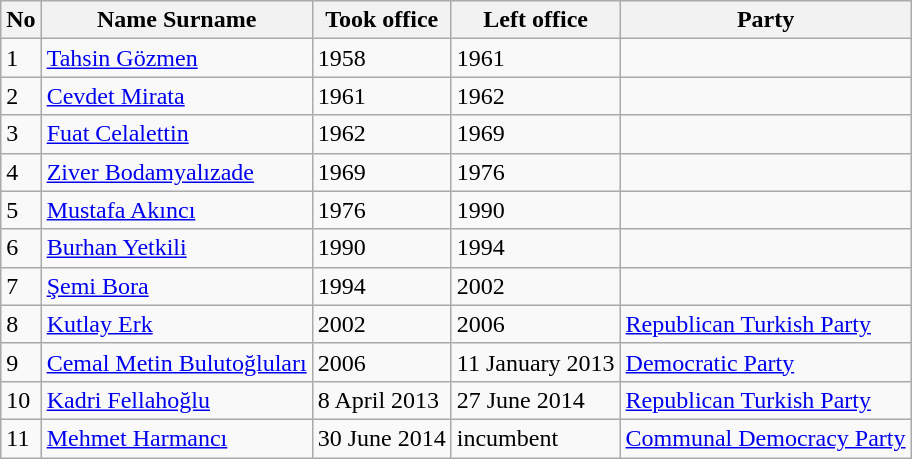<table class="wikitable">
<tr>
<th>No</th>
<th>Name Surname</th>
<th>Took office</th>
<th>Left office</th>
<th>Party</th>
</tr>
<tr>
<td>1</td>
<td><a href='#'>Tahsin Gözmen</a></td>
<td>1958</td>
<td>1961</td>
<td></td>
</tr>
<tr>
<td>2</td>
<td><a href='#'>Cevdet Mirata</a></td>
<td>1961</td>
<td>1962</td>
<td></td>
</tr>
<tr>
<td>3</td>
<td><a href='#'>Fuat Celalettin</a></td>
<td>1962</td>
<td>1969</td>
<td></td>
</tr>
<tr>
<td>4</td>
<td><a href='#'>Ziver Bodamyalızade</a></td>
<td>1969</td>
<td>1976</td>
<td></td>
</tr>
<tr>
<td>5</td>
<td><a href='#'>Mustafa Akıncı</a></td>
<td>1976</td>
<td>1990</td>
<td></td>
</tr>
<tr>
<td>6</td>
<td><a href='#'>Burhan Yetkili</a></td>
<td>1990</td>
<td>1994</td>
<td></td>
</tr>
<tr>
<td>7</td>
<td><a href='#'>Şemi Bora</a></td>
<td>1994</td>
<td>2002</td>
<td></td>
</tr>
<tr>
<td>8</td>
<td><a href='#'>Kutlay Erk</a></td>
<td>2002</td>
<td>2006</td>
<td><a href='#'>Republican Turkish Party</a></td>
</tr>
<tr>
<td>9</td>
<td><a href='#'>Cemal Metin Bulutoğluları</a></td>
<td>2006</td>
<td>11 January 2013</td>
<td><a href='#'>Democratic Party</a></td>
</tr>
<tr>
<td>10</td>
<td><a href='#'>Kadri Fellahoğlu</a></td>
<td>8 April 2013</td>
<td>27 June 2014</td>
<td><a href='#'>Republican Turkish Party</a></td>
</tr>
<tr>
<td>11</td>
<td><a href='#'>Mehmet Harmancı</a></td>
<td>30 June 2014</td>
<td>incumbent</td>
<td><a href='#'>Communal Democracy Party</a></td>
</tr>
</table>
